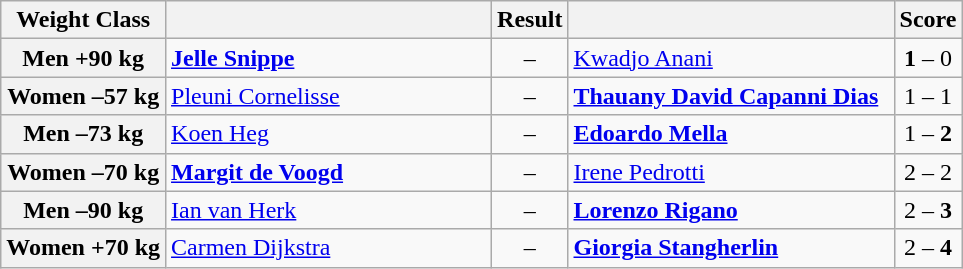<table class="wikitable">
<tr>
<th>Weight Class</th>
<th style="width:210px;"></th>
<th>Result</th>
<th style="width:210px;"></th>
<th>Score</th>
</tr>
<tr>
<th>Men +90 kg</th>
<td><strong><a href='#'>Jelle Snippe</a></strong></td>
<td align="center"><strong></strong> – </td>
<td><a href='#'>Kwadjo Anani</a></td>
<td align="center"><strong>1</strong> – 0</td>
</tr>
<tr>
<th>Women –57 kg</th>
<td><a href='#'>Pleuni Cornelisse</a></td>
<td align="center"> – <strong></strong></td>
<td><strong><a href='#'>Thauany David Capanni Dias</a></strong></td>
<td align="center">1 – 1</td>
</tr>
<tr>
<th>Men –73 kg</th>
<td><a href='#'>Koen Heg</a></td>
<td align="center"> – <strong></strong></td>
<td><strong><a href='#'>Edoardo Mella</a></strong></td>
<td align="center">1 – <strong>2</strong></td>
</tr>
<tr>
<th>Women –70 kg</th>
<td><strong><a href='#'>Margit de Voogd</a></strong></td>
<td align="center"><strong></strong> – </td>
<td><a href='#'>Irene Pedrotti</a></td>
<td align="center">2 – 2</td>
</tr>
<tr>
<th>Men –90 kg</th>
<td><a href='#'>Ian van Herk</a></td>
<td align="center"> – <strong></strong></td>
<td><strong><a href='#'>Lorenzo Rigano</a></strong></td>
<td align="center">2 – <strong>3</strong></td>
</tr>
<tr>
<th>Women +70 kg</th>
<td><a href='#'>Carmen Dijkstra</a></td>
<td align="center"> – <strong></strong></td>
<td><strong><a href='#'>Giorgia Stangherlin</a></strong></td>
<td align="center">2 – <strong>4</strong></td>
</tr>
</table>
